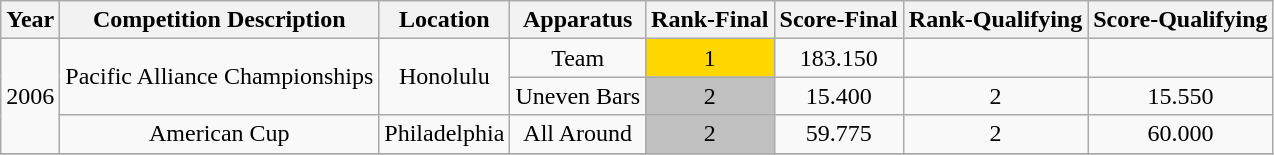<table class="wikitable" style="text-align:center">
<tr>
<th>Year</th>
<th>Competition Description</th>
<th>Location</th>
<th>Apparatus</th>
<th>Rank-Final</th>
<th>Score-Final</th>
<th>Rank-Qualifying</th>
<th>Score-Qualifying</th>
</tr>
<tr>
<td rowspan="3">2006</td>
<td rowspan="2">Pacific Alliance Championships</td>
<td rowspan="2">Honolulu</td>
<td>Team</td>
<td bgcolor="gold">1</td>
<td>183.150</td>
<td></td>
<td></td>
</tr>
<tr>
<td>Uneven Bars</td>
<td bgcolor="silver">2</td>
<td>15.400</td>
<td>2</td>
<td>15.550</td>
</tr>
<tr>
<td>American Cup</td>
<td>Philadelphia</td>
<td>All Around</td>
<td bgcolor="silver">2</td>
<td>59.775</td>
<td>2</td>
<td>60.000</td>
</tr>
<tr>
</tr>
</table>
